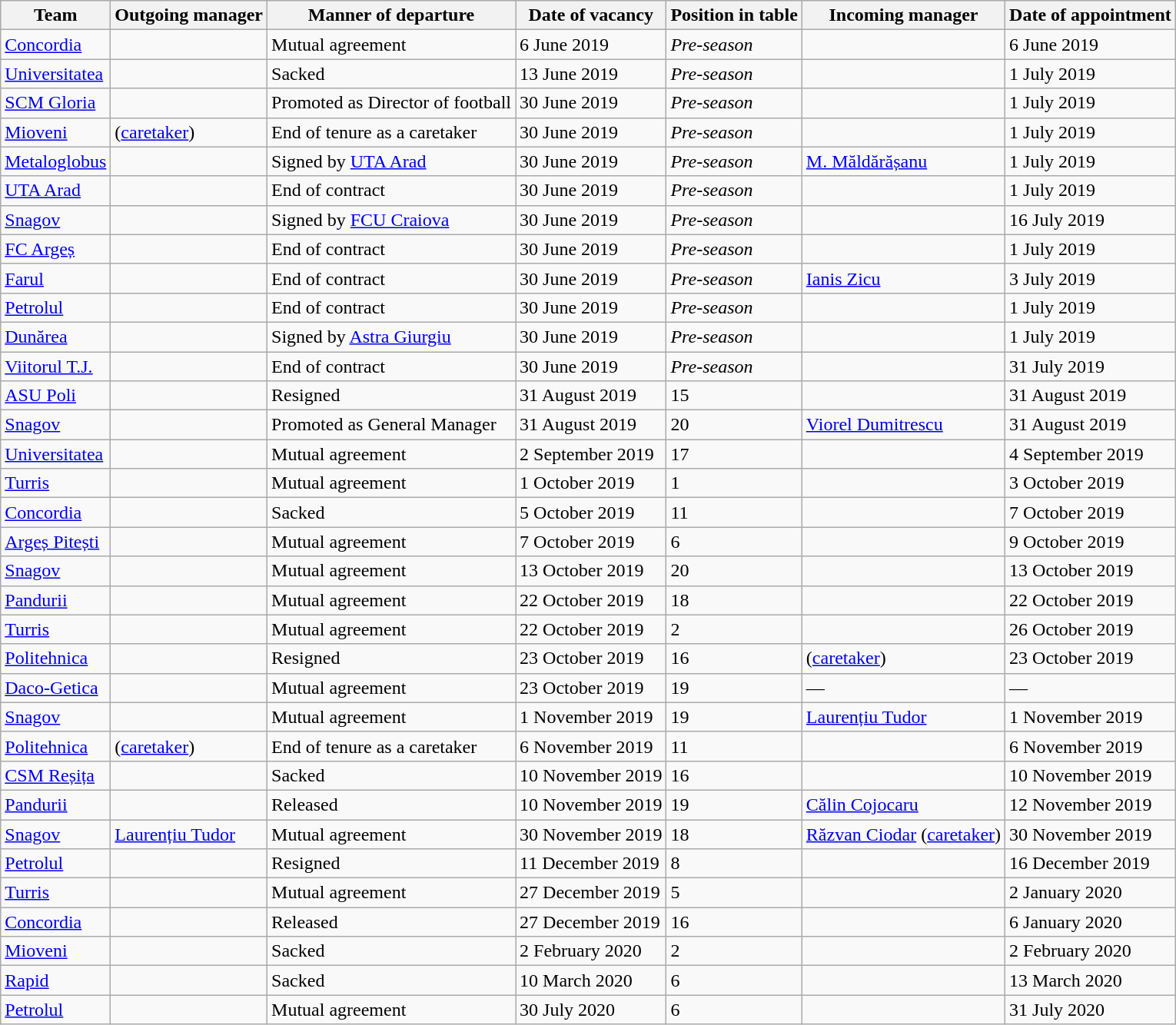<table class="wikitable sortable">
<tr>
<th>Team</th>
<th>Outgoing manager</th>
<th>Manner of departure</th>
<th>Date of vacancy</th>
<th>Position in table</th>
<th>Incoming manager</th>
<th>Date of appointment</th>
</tr>
<tr>
<td><a href='#'>Concordia</a></td>
<td> </td>
<td>Mutual agreement</td>
<td>6 June 2019</td>
<td><em>Pre-season</em></td>
<td> </td>
<td>6 June 2019</td>
</tr>
<tr>
<td><a href='#'>Universitatea</a></td>
<td> </td>
<td>Sacked</td>
<td>13 June 2019</td>
<td><em>Pre-season</em></td>
<td> </td>
<td>1 July 2019</td>
</tr>
<tr>
<td><a href='#'>SCM Gloria</a></td>
<td> </td>
<td>Promoted as Director of football</td>
<td>30 June 2019</td>
<td><em>Pre-season</em></td>
<td> </td>
<td>1 July 2019</td>
</tr>
<tr>
<td><a href='#'>Mioveni</a></td>
<td>  (<a href='#'>caretaker</a>)</td>
<td>End of tenure as a caretaker</td>
<td>30 June 2019</td>
<td><em>Pre-season</em></td>
<td> </td>
<td>1 July 2019</td>
</tr>
<tr>
<td><a href='#'>Metaloglobus</a></td>
<td> </td>
<td>Signed by <a href='#'>UTA Arad</a></td>
<td>30 June 2019</td>
<td><em>Pre-season</em></td>
<td> <a href='#'>M. Măldărășanu</a></td>
<td>1 July 2019</td>
</tr>
<tr>
<td><a href='#'>UTA Arad</a></td>
<td> </td>
<td>End of contract</td>
<td>30 June 2019</td>
<td><em>Pre-season</em></td>
<td> </td>
<td>1 July 2019</td>
</tr>
<tr>
<td><a href='#'>Snagov</a></td>
<td> </td>
<td>Signed by <a href='#'>FCU Craiova</a></td>
<td>30 June 2019</td>
<td><em>Pre-season</em></td>
<td> </td>
<td>16 July 2019</td>
</tr>
<tr>
<td><a href='#'>FC Argeș</a></td>
<td> </td>
<td>End of contract</td>
<td>30 June 2019</td>
<td><em>Pre-season</em></td>
<td> </td>
<td>1 July 2019</td>
</tr>
<tr>
<td><a href='#'>Farul</a></td>
<td> </td>
<td>End of contract</td>
<td>30 June 2019</td>
<td><em>Pre-season</em></td>
<td> <a href='#'>Ianis Zicu</a></td>
<td>3 July 2019</td>
</tr>
<tr>
<td><a href='#'>Petrolul</a></td>
<td> </td>
<td>End of contract</td>
<td>30 June 2019</td>
<td><em>Pre-season</em></td>
<td> </td>
<td>1 July 2019</td>
</tr>
<tr>
<td><a href='#'>Dunărea</a></td>
<td> </td>
<td>Signed by <a href='#'>Astra Giurgiu</a></td>
<td>30 June 2019</td>
<td><em>Pre-season</em></td>
<td> </td>
<td>1 July 2019</td>
</tr>
<tr>
<td><a href='#'>Viitorul T.J.</a></td>
<td> </td>
<td>End of contract</td>
<td>30 June 2019</td>
<td><em>Pre-season</em></td>
<td> </td>
<td>31 July 2019</td>
</tr>
<tr>
<td><a href='#'>ASU Poli</a></td>
<td> </td>
<td>Resigned</td>
<td>31 August 2019</td>
<td>15</td>
<td> </td>
<td>31 August 2019</td>
</tr>
<tr>
<td><a href='#'>Snagov</a></td>
<td> </td>
<td>Promoted as General Manager</td>
<td>31 August 2019</td>
<td>20</td>
<td> <a href='#'>Viorel Dumitrescu</a></td>
<td>31 August 2019</td>
</tr>
<tr>
<td><a href='#'>Universitatea</a></td>
<td> </td>
<td>Mutual agreement</td>
<td>2 September 2019</td>
<td>17</td>
<td> </td>
<td>4 September 2019</td>
</tr>
<tr>
<td><a href='#'>Turris</a></td>
<td> </td>
<td>Mutual agreement</td>
<td>1 October 2019</td>
<td>1</td>
<td> </td>
<td>3 October 2019</td>
</tr>
<tr>
<td><a href='#'>Concordia</a></td>
<td> </td>
<td>Sacked</td>
<td>5 October 2019</td>
<td>11</td>
<td> </td>
<td>7 October 2019</td>
</tr>
<tr>
<td><a href='#'>Argeș Pitești</a></td>
<td> </td>
<td>Mutual agreement</td>
<td>7 October 2019</td>
<td>6</td>
<td> </td>
<td>9 October 2019</td>
</tr>
<tr>
<td><a href='#'>Snagov</a></td>
<td> </td>
<td>Mutual agreement</td>
<td>13 October 2019</td>
<td>20</td>
<td> </td>
<td>13 October 2019</td>
</tr>
<tr>
<td><a href='#'>Pandurii</a></td>
<td> </td>
<td>Mutual agreement</td>
<td>22 October 2019</td>
<td>18</td>
<td> </td>
<td>22 October 2019</td>
</tr>
<tr>
<td><a href='#'>Turris</a></td>
<td> </td>
<td>Mutual agreement</td>
<td>22 October 2019</td>
<td>2</td>
<td> </td>
<td>26 October 2019</td>
</tr>
<tr>
<td><a href='#'>Politehnica</a></td>
<td> </td>
<td>Resigned</td>
<td>23 October 2019</td>
<td>16</td>
<td>  (<a href='#'>caretaker</a>)</td>
<td>23 October 2019</td>
</tr>
<tr>
<td><a href='#'>Daco-Getica</a></td>
<td> </td>
<td>Mutual agreement</td>
<td>23 October 2019</td>
<td>19</td>
<td>—</td>
<td>—</td>
</tr>
<tr>
<td><a href='#'>Snagov</a></td>
<td> </td>
<td>Mutual agreement</td>
<td>1 November 2019</td>
<td>19</td>
<td> <a href='#'>Laurențiu Tudor</a></td>
<td>1 November 2019</td>
</tr>
<tr>
<td><a href='#'>Politehnica</a></td>
<td>  (<a href='#'>caretaker</a>)</td>
<td>End of tenure as a caretaker</td>
<td>6 November 2019</td>
<td>11</td>
<td> </td>
<td>6 November 2019</td>
</tr>
<tr>
<td><a href='#'>CSM Reșița</a></td>
<td> </td>
<td>Sacked</td>
<td>10 November 2019</td>
<td>16</td>
<td> </td>
<td>10 November 2019</td>
</tr>
<tr>
<td><a href='#'>Pandurii</a></td>
<td> </td>
<td>Released</td>
<td>10 November 2019</td>
<td>19</td>
<td> <a href='#'>Călin Cojocaru</a></td>
<td>12 November 2019</td>
</tr>
<tr>
<td><a href='#'>Snagov</a></td>
<td> <a href='#'>Laurențiu Tudor</a></td>
<td>Mutual agreement</td>
<td>30 November 2019</td>
<td>18</td>
<td> <a href='#'>Răzvan Ciodar</a> (<a href='#'>caretaker</a>)</td>
<td>30 November 2019</td>
</tr>
<tr>
<td><a href='#'>Petrolul</a></td>
<td> </td>
<td>Resigned</td>
<td>11 December 2019</td>
<td>8</td>
<td> </td>
<td>16 December 2019</td>
</tr>
<tr>
<td><a href='#'>Turris</a></td>
<td> </td>
<td>Mutual agreement</td>
<td>27 December 2019</td>
<td>5</td>
<td> </td>
<td>2 January 2020</td>
</tr>
<tr>
<td><a href='#'>Concordia</a></td>
<td> </td>
<td>Released</td>
<td>27 December 2019</td>
<td>16</td>
<td> </td>
<td>6 January 2020</td>
</tr>
<tr>
<td><a href='#'>Mioveni</a></td>
<td> </td>
<td>Sacked</td>
<td>2 February 2020</td>
<td>2</td>
<td> </td>
<td>2 February 2020</td>
</tr>
<tr>
<td><a href='#'>Rapid</a></td>
<td> </td>
<td>Sacked</td>
<td>10 March 2020</td>
<td>6</td>
<td> </td>
<td>13 March 2020</td>
</tr>
<tr>
<td><a href='#'>Petrolul</a></td>
<td> </td>
<td>Mutual agreement</td>
<td>30 July 2020</td>
<td>6</td>
<td> </td>
<td>31 July 2020</td>
</tr>
</table>
